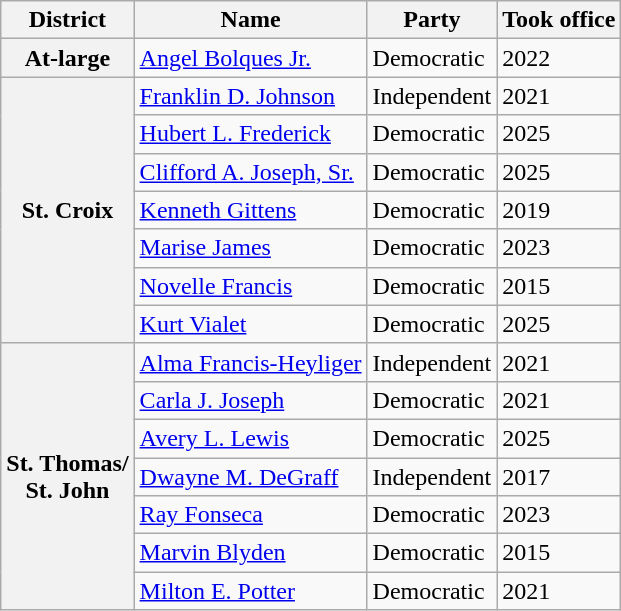<table class=wikitable>
<tr>
<th>District</th>
<th>Name</th>
<th>Party</th>
<th>Took office</th>
</tr>
<tr>
<th>At-large</th>
<td><a href='#'>Angel Bolques Jr.</a></td>
<td>Democratic</td>
<td>2022</td>
</tr>
<tr>
<th rowspan=7>St. Croix</th>
<td><a href='#'>Franklin D. Johnson</a></td>
<td>Independent</td>
<td>2021</td>
</tr>
<tr>
<td><a href='#'>Hubert L. Frederick</a></td>
<td>Democratic</td>
<td>2025</td>
</tr>
<tr>
<td><a href='#'>Clifford A. Joseph, Sr.</a></td>
<td>Democratic</td>
<td>2025</td>
</tr>
<tr>
<td><a href='#'>Kenneth Gittens</a></td>
<td>Democratic</td>
<td>2019</td>
</tr>
<tr>
<td><a href='#'>Marise James</a></td>
<td>Democratic</td>
<td>2023</td>
</tr>
<tr>
<td><a href='#'>Novelle Francis</a></td>
<td>Democratic</td>
<td>2015</td>
</tr>
<tr>
<td><a href='#'>Kurt Vialet</a></td>
<td>Democratic</td>
<td>2025</td>
</tr>
<tr>
<th rowspan=7>St. Thomas/<br>St. John</th>
<td><a href='#'>Alma Francis-Heyliger</a></td>
<td>Independent</td>
<td>2021</td>
</tr>
<tr>
<td><a href='#'>Carla J. Joseph</a></td>
<td>Democratic</td>
<td>2021</td>
</tr>
<tr>
<td><a href='#'>Avery L. Lewis</a></td>
<td>Democratic</td>
<td>2025</td>
</tr>
<tr>
<td><a href='#'>Dwayne M. DeGraff</a></td>
<td>Independent</td>
<td>2017</td>
</tr>
<tr>
<td><a href='#'>Ray Fonseca</a></td>
<td>Democratic</td>
<td>2023</td>
</tr>
<tr>
<td><a href='#'>Marvin Blyden</a></td>
<td>Democratic</td>
<td>2015</td>
</tr>
<tr>
<td><a href='#'>Milton E. Potter</a></td>
<td>Democratic</td>
<td>2021</td>
</tr>
</table>
